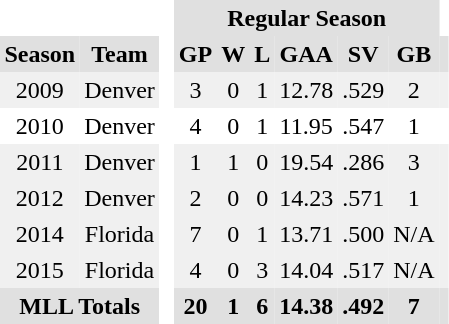<table BORDER="0" CELLPADDING="3" CELLSPACING="0">
<tr ALIGN="center" bgcolor="#e0e0e0">
<th colspan="2" bgcolor="#ffffff"> </th>
<th rowspan="99" bgcolor="#ffffff"> </th>
<th colspan="6">Regular Season</th>
</tr>
<tr ALIGN="center" bgcolor="#e0e0e0">
<th>Season</th>
<th>Team</th>
<th>GP</th>
<th>W</th>
<th>L</th>
<th>GAA</th>
<th>SV</th>
<th>GB</th>
<th></th>
</tr>
<tr ALIGN="center" bgcolor="#f0f0f0">
<td>2009</td>
<td>Denver</td>
<td>3</td>
<td>0</td>
<td>1</td>
<td>12.78</td>
<td>.529</td>
<td>2</td>
<td></td>
</tr>
<tr ALIGN="center">
<td>2010</td>
<td>Denver</td>
<td>4</td>
<td>0</td>
<td>1</td>
<td>11.95</td>
<td>.547</td>
<td>1</td>
<td></td>
</tr>
<tr ALIGN="center" bgcolor="#f0f0f0">
<td>2011</td>
<td>Denver</td>
<td>1</td>
<td>1</td>
<td>0</td>
<td>19.54</td>
<td>.286</td>
<td>3</td>
<td></td>
</tr>
<tr ALIGN="center" bgcolor="#f0f0f0">
<td>2012</td>
<td>Denver</td>
<td>2</td>
<td>0</td>
<td>0</td>
<td>14.23</td>
<td>.571</td>
<td>1</td>
<td></td>
</tr>
<tr ALIGN="center" bgcolor="#f0f0f0">
<td>2014</td>
<td>Florida</td>
<td>7</td>
<td>0</td>
<td>1</td>
<td>13.71</td>
<td>.500</td>
<td>N/A</td>
<td></td>
</tr>
<tr ALIGN="center" bgcolor="#f0f0f0">
<td>2015</td>
<td>Florida</td>
<td>4</td>
<td>0</td>
<td>3</td>
<td>14.04</td>
<td>.517</td>
<td>N/A</td>
<td></td>
</tr>
<tr ALIGN="center" bgcolor="#e0e0e0">
<th colspan="2">MLL Totals</th>
<th>20</th>
<th>1</th>
<th>6</th>
<th>14.38</th>
<th>.492</th>
<th>7</th>
<th></th>
</tr>
</table>
